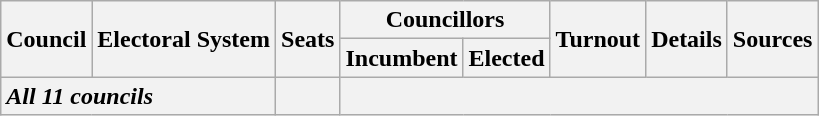<table class="wikitable" style="text-align:center">
<tr>
<th rowspan="2">Council</th>
<th rowspan="2">Electoral System</th>
<th rowspan="2">Seats</th>
<th colspan="2">Councillors</th>
<th rowspan="2">Turnout</th>
<th rowspan="2">Details</th>
<th rowspan="2">Sources</th>
</tr>
<tr>
<th>Incumbent</th>
<th>Elected<br>









</th>
</tr>
<tr class="sortbottom">
<th style="text-align:left;" colspan="2"><em>All 11 councils</em></th>
<th><em></em></th>
<th colspan="5"></th>
</tr>
</table>
